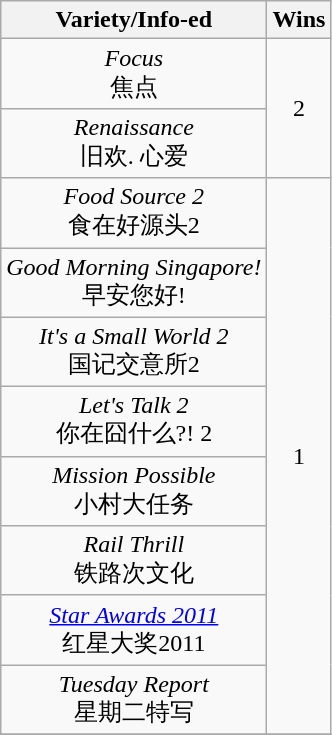<table class="wikitable" style="text-align: center">
<tr>
<th>Variety/Info-ed</th>
<th>Wins</th>
</tr>
<tr>
<td><em>Focus</em><br>焦点</td>
<td rowspan=2>2</td>
</tr>
<tr>
<td><em>Renaissance</em><br>旧欢. 心爱</td>
</tr>
<tr>
<td><em>Food Source 2</em><br>食在好源头2</td>
<td rowspan=8>1</td>
</tr>
<tr>
<td><em>Good Morning Singapore!</em><br>早安您好!</td>
</tr>
<tr>
<td><em>It's a Small World 2</em><br>国记交意所2</td>
</tr>
<tr>
<td><em>Let's Talk 2</em><br>你在囧什么?! 2</td>
</tr>
<tr>
<td><em>Mission Possible</em><br>小村大任务</td>
</tr>
<tr>
<td><em>Rail Thrill</em><br>铁路次文化</td>
</tr>
<tr>
<td><em><a href='#'>Star Awards 2011</a></em><br>红星大奖2011</td>
</tr>
<tr>
<td><em>Tuesday Report</em><br>星期二特写</td>
</tr>
<tr>
</tr>
</table>
